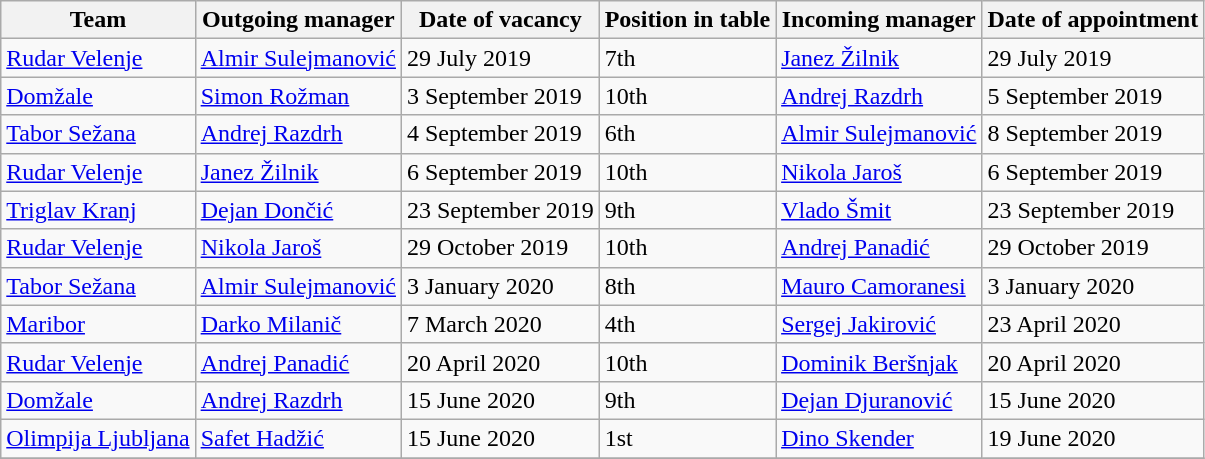<table class="wikitable sortable">
<tr>
<th>Team</th>
<th>Outgoing manager</th>
<th>Date of vacancy</th>
<th>Position in table</th>
<th>Incoming manager</th>
<th>Date of appointment</th>
</tr>
<tr>
<td><a href='#'>Rudar Velenje</a></td>
<td> <a href='#'>Almir Sulejmanović</a></td>
<td>29 July 2019</td>
<td>7th</td>
<td> <a href='#'>Janez Žilnik</a></td>
<td>29 July 2019</td>
</tr>
<tr>
<td><a href='#'>Domžale</a></td>
<td> <a href='#'>Simon Rožman</a></td>
<td>3 September 2019</td>
<td>10th</td>
<td> <a href='#'>Andrej Razdrh</a></td>
<td>5 September 2019</td>
</tr>
<tr>
<td><a href='#'>Tabor Sežana</a></td>
<td> <a href='#'>Andrej Razdrh</a></td>
<td>4 September 2019</td>
<td>6th</td>
<td> <a href='#'>Almir Sulejmanović</a></td>
<td>8 September 2019</td>
</tr>
<tr>
<td><a href='#'>Rudar Velenje</a></td>
<td> <a href='#'>Janez Žilnik</a></td>
<td>6 September 2019</td>
<td>10th</td>
<td> <a href='#'>Nikola Jaroš</a></td>
<td>6 September 2019</td>
</tr>
<tr>
<td><a href='#'>Triglav Kranj</a></td>
<td> <a href='#'>Dejan Dončić</a></td>
<td>23 September 2019</td>
<td>9th</td>
<td> <a href='#'>Vlado Šmit</a></td>
<td>23 September 2019</td>
</tr>
<tr>
<td><a href='#'>Rudar Velenje</a></td>
<td> <a href='#'>Nikola Jaroš</a></td>
<td>29 October 2019</td>
<td>10th</td>
<td> <a href='#'>Andrej Panadić</a></td>
<td>29 October 2019</td>
</tr>
<tr>
<td><a href='#'>Tabor Sežana</a></td>
<td> <a href='#'>Almir Sulejmanović</a></td>
<td>3 January 2020</td>
<td>8th</td>
<td> <a href='#'>Mauro Camoranesi</a></td>
<td>3 January 2020</td>
</tr>
<tr>
<td><a href='#'>Maribor</a></td>
<td> <a href='#'>Darko Milanič</a></td>
<td>7 March 2020</td>
<td>4th</td>
<td> <a href='#'>Sergej Jakirović</a></td>
<td>23 April 2020</td>
</tr>
<tr>
<td><a href='#'>Rudar Velenje</a></td>
<td> <a href='#'>Andrej Panadić</a></td>
<td>20 April 2020</td>
<td>10th</td>
<td> <a href='#'>Dominik Beršnjak</a></td>
<td>20 April 2020</td>
</tr>
<tr>
<td><a href='#'>Domžale</a></td>
<td> <a href='#'>Andrej Razdrh</a></td>
<td>15 June 2020</td>
<td>9th</td>
<td> <a href='#'>Dejan Djuranović</a></td>
<td>15 June 2020</td>
</tr>
<tr>
<td><a href='#'>Olimpija Ljubljana</a></td>
<td> <a href='#'>Safet Hadžić</a></td>
<td>15 June 2020</td>
<td>1st</td>
<td> <a href='#'>Dino Skender</a></td>
<td>19 June 2020</td>
</tr>
<tr>
</tr>
</table>
